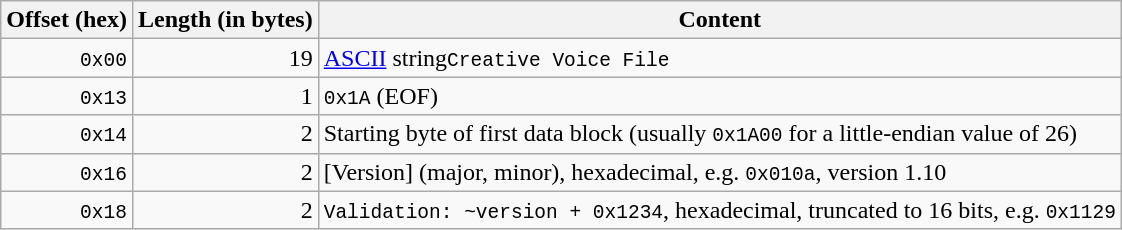<table class="wikitable">
<tr>
<th>Offset (hex)</th>
<th>Length (in bytes)</th>
<th>Content</th>
</tr>
<tr>
<td align="right"><code>0x00</code></td>
<td align="right">19</td>
<td><a href='#'>ASCII</a> string<code>Creative Voice File</code></td>
</tr>
<tr>
<td align="right"><code>0x13</code></td>
<td align="right">1</td>
<td><code>0x1A</code> (EOF)</td>
</tr>
<tr>
<td align="right"><code>0x14</code></td>
<td align="right">2</td>
<td>Starting byte of first data block (usually <code>0x1A00</code> for a little-endian value of 26)</td>
</tr>
<tr>
<td align="right"><code>0x16</code></td>
<td align="right">2</td>
<td>[Version] (major, minor), hexadecimal, e.g. <code>0x010a</code>, version 1.10</td>
</tr>
<tr>
<td align="right"><code>0x18</code></td>
<td align="right">2</td>
<td><code>Validation: ~version + 0x1234</code>, hexadecimal, truncated to 16 bits, e.g. <code>0x1129</code></td>
</tr>
</table>
